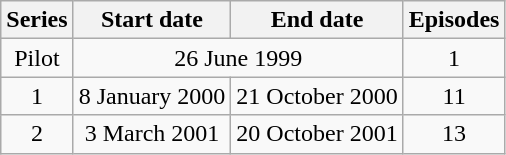<table class="wikitable" style="text-align:center;">
<tr>
<th>Series</th>
<th>Start date</th>
<th>End date</th>
<th>Episodes</th>
</tr>
<tr>
<td>Pilot</td>
<td colspan=2>26 June 1999</td>
<td>1</td>
</tr>
<tr>
<td>1</td>
<td>8 January 2000</td>
<td>21 October 2000</td>
<td>11</td>
</tr>
<tr>
<td>2</td>
<td>3 March 2001</td>
<td>20 October 2001</td>
<td>13</td>
</tr>
</table>
